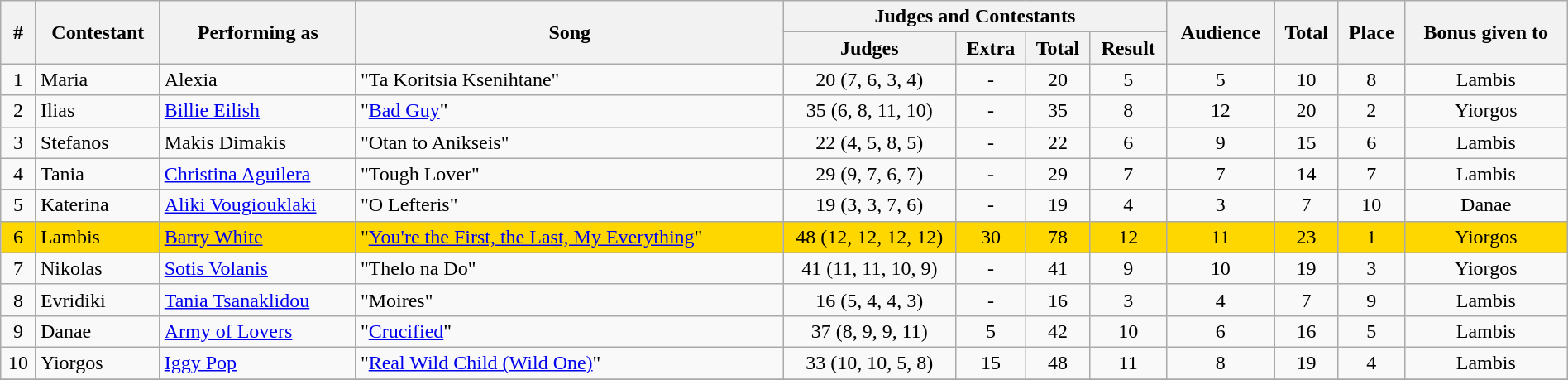<table class="sortable wikitable" style="text-align:center;" width="100%">
<tr>
<th rowspan="2">#</th>
<th rowspan="2">Contestant</th>
<th rowspan="2">Performing as</th>
<th rowspan="2">Song</th>
<th colspan="4">Judges and Contestants</th>
<th rowspan="2">Audience</th>
<th rowspan="2">Total</th>
<th rowspan="2">Place</th>
<th rowspan="2">Bonus given to</th>
</tr>
<tr>
<th width="11%">Judges</th>
<th>Extra</th>
<th>Total</th>
<th>Result</th>
</tr>
<tr>
<td>1</td>
<td align="left">Maria</td>
<td align="left">Alexia</td>
<td align="left">"Ta Koritsia Ksenihtane"</td>
<td>20 (7, 6, 3, 4)</td>
<td>-</td>
<td>20</td>
<td>5</td>
<td>5</td>
<td>10</td>
<td>8</td>
<td>Lambis</td>
</tr>
<tr>
<td>2</td>
<td align="left">Ilias</td>
<td align="left"><a href='#'>Billie Eilish</a></td>
<td align="left">"<a href='#'>Bad Guy</a>"</td>
<td>35 (6, 8, 11, 10)</td>
<td>-</td>
<td>35</td>
<td>8</td>
<td>12</td>
<td>20</td>
<td>2</td>
<td>Yiorgos</td>
</tr>
<tr>
<td>3</td>
<td align="left">Stefanos</td>
<td align="left">Makis Dimakis</td>
<td align="left">"Otan to Anikseis"</td>
<td>22 (4, 5, 8, 5)</td>
<td>-</td>
<td>22</td>
<td>6</td>
<td>9</td>
<td>15</td>
<td>6</td>
<td>Lambis</td>
</tr>
<tr>
<td>4</td>
<td align="left">Tania</td>
<td align="left"><a href='#'>Christina Aguilera</a></td>
<td align="left">"Tough Lover"</td>
<td>29 (9, 7, 6, 7)</td>
<td>-</td>
<td>29</td>
<td>7</td>
<td>7</td>
<td>14</td>
<td>7</td>
<td>Lambis</td>
</tr>
<tr>
<td>5</td>
<td align="left">Katerina</td>
<td align="left"><a href='#'>Aliki Vougiouklaki</a></td>
<td align="left">"O Lefteris"</td>
<td>19 (3, 3, 7, 6)</td>
<td>-</td>
<td>19</td>
<td>4</td>
<td>3</td>
<td>7</td>
<td>10</td>
<td>Danae</td>
</tr>
<tr bgcolor="gold">
<td>6</td>
<td align="left">Lambis</td>
<td align="left"><a href='#'>Barry White</a></td>
<td align="left">"<a href='#'>You're the First, the Last, My Everything</a>"</td>
<td>48 (12, 12, 12, 12)</td>
<td>30</td>
<td>78</td>
<td>12</td>
<td>11</td>
<td>23</td>
<td>1</td>
<td>Yiorgos</td>
</tr>
<tr>
<td>7</td>
<td align="left">Nikolas</td>
<td align="left"><a href='#'>Sotis Volanis</a></td>
<td align="left">"Thelo na Do"</td>
<td>41 (11, 11, 10, 9)</td>
<td>-</td>
<td>41</td>
<td>9</td>
<td>10</td>
<td>19</td>
<td>3</td>
<td>Yiorgos</td>
</tr>
<tr>
<td>8</td>
<td align="left">Evridiki</td>
<td align="left"><a href='#'>Tania Tsanaklidou</a></td>
<td align="left">"Moires"</td>
<td>16 (5, 4, 4, 3)</td>
<td>-</td>
<td>16</td>
<td>3</td>
<td>4</td>
<td>7</td>
<td>9</td>
<td>Lambis</td>
</tr>
<tr>
<td>9</td>
<td align="left">Danae</td>
<td align="left"><a href='#'>Army of Lovers</a></td>
<td align="left">"<a href='#'>Crucified</a>"</td>
<td>37 (8, 9, 9, 11)</td>
<td>5</td>
<td>42</td>
<td>10</td>
<td>6</td>
<td>16</td>
<td>5</td>
<td>Lambis</td>
</tr>
<tr>
<td>10</td>
<td align="left">Yiorgos</td>
<td align="left"><a href='#'>Iggy Pop</a></td>
<td align="left">"<a href='#'>Real Wild Child (Wild One)</a>"</td>
<td>33 (10, 10, 5, 8)</td>
<td>15</td>
<td>48</td>
<td>11</td>
<td>8</td>
<td>19</td>
<td>4</td>
<td>Lambis</td>
</tr>
<tr>
</tr>
</table>
